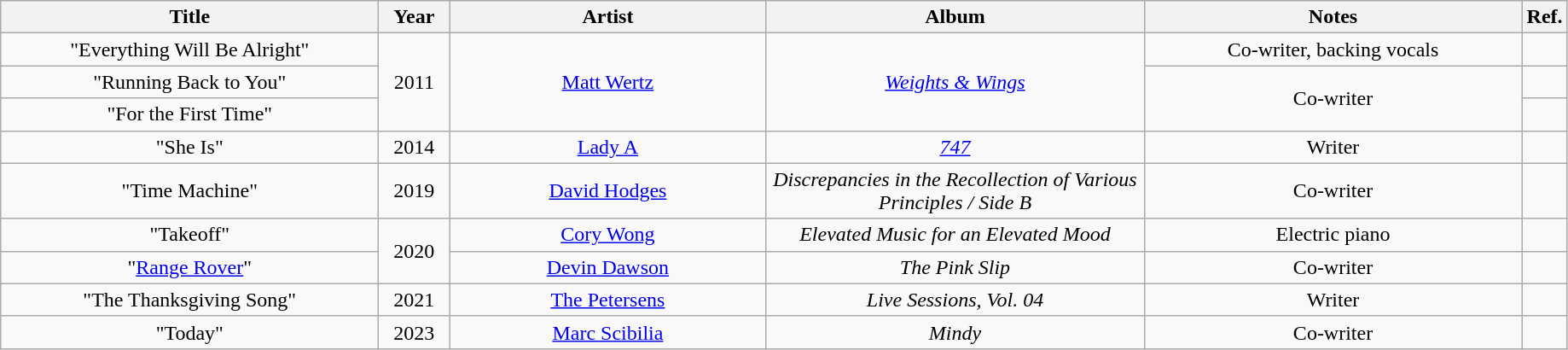<table class="wikitable plainrowheaders" style="text-align:center;">
<tr>
<th scope="col" style="width:18em;">Title</th>
<th scope="col" style="width:3em;">Year</th>
<th scope="col" style="width:15em;">Artist</th>
<th scope="col" style="width:18em;">Album</th>
<th scope="col" style="width:18em;">Notes</th>
<th scope="col" style="width:0em;">Ref.</th>
</tr>
<tr>
<td>"Everything Will Be Alright"</td>
<td rowspan=3>2011</td>
<td rowspan=3><a href='#'>Matt Wertz</a></td>
<td rowspan=3><em><a href='#'>Weights & Wings</a></em></td>
<td>Co-writer, backing vocals</td>
<td></td>
</tr>
<tr>
<td>"Running Back to You"</td>
<td rowspan=2>Co-writer</td>
<td></td>
</tr>
<tr>
<td>"For the First Time"</td>
<td></td>
</tr>
<tr>
<td>"She Is"</td>
<td>2014</td>
<td><a href='#'>Lady A</a></td>
<td><em><a href='#'>747</a></em></td>
<td>Writer</td>
<td></td>
</tr>
<tr>
<td>"Time Machine"</td>
<td>2019</td>
<td><a href='#'>David Hodges</a></td>
<td><em>Discrepancies in the Recollection of Various Principles / Side B</em></td>
<td>Co-writer</td>
<td></td>
</tr>
<tr>
<td>"Takeoff"</td>
<td rowspan=2>2020</td>
<td><a href='#'>Cory Wong</a></td>
<td><em>Elevated Music for an Elevated Mood</em></td>
<td>Electric piano</td>
<td></td>
</tr>
<tr>
<td>"<a href='#'>Range Rover</a>"</td>
<td><a href='#'>Devin Dawson</a></td>
<td><em>The Pink Slip</em></td>
<td>Co-writer</td>
<td></td>
</tr>
<tr>
<td>"The Thanksgiving Song"</td>
<td>2021</td>
<td><a href='#'>The Petersens</a></td>
<td><em>Live Sessions, Vol. 04</em></td>
<td>Writer</td>
<td></td>
</tr>
<tr>
<td>"Today"</td>
<td>2023</td>
<td><a href='#'>Marc Scibilia</a></td>
<td><em>Mindy</em></td>
<td>Co-writer</td>
<td></td>
</tr>
</table>
